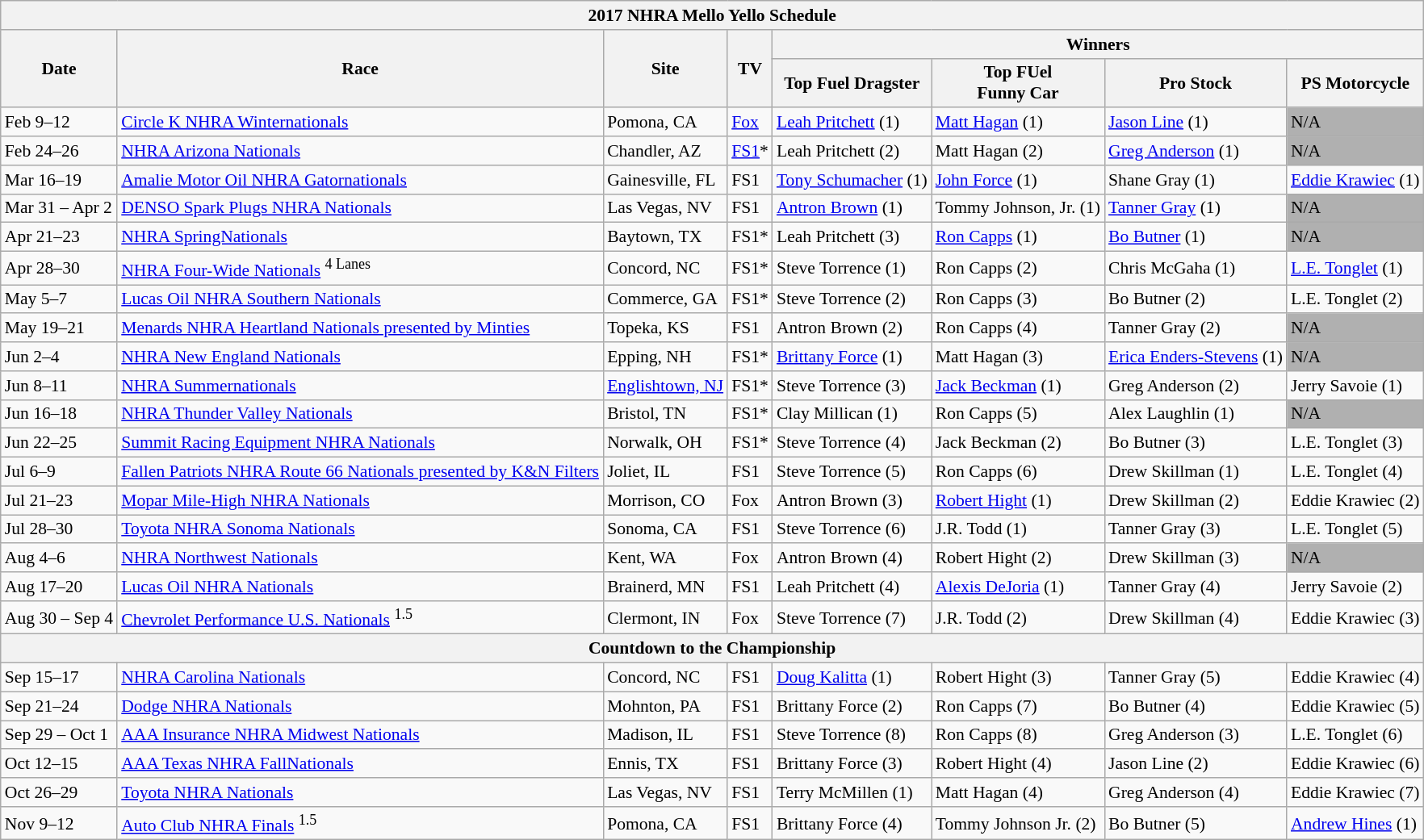<table class="wikitable" style="font-size:90%;">
<tr>
<th colspan="8">2017 NHRA Mello Yello Schedule</th>
</tr>
<tr>
<th rowspan="2">Date</th>
<th rowspan="2">Race</th>
<th rowspan="2">Site</th>
<th rowspan="2">TV</th>
<th colspan="4">Winners</th>
</tr>
<tr>
<th>Top Fuel Dragster</th>
<th>Top FUel<br>Funny Car</th>
<th>Pro Stock</th>
<th>PS Motorcycle</th>
</tr>
<tr>
<td>Feb 9–12</td>
<td><a href='#'>Circle K NHRA Winternationals</a></td>
<td NHRA Winternationals>Pomona, CA</td>
<td><a href='#'>Fox</a></td>
<td><a href='#'>Leah Pritchett</a> (1)</td>
<td><a href='#'>Matt Hagan</a> (1)</td>
<td><a href='#'>Jason Line</a> (1)</td>
<td style="background:#b0b0b0;">N/A</td>
</tr>
<tr>
<td>Feb 24–26</td>
<td><a href='#'>NHRA Arizona Nationals</a></td>
<td>Chandler, AZ</td>
<td><a href='#'>FS1</a>*</td>
<td>Leah Pritchett (2)</td>
<td>Matt Hagan (2)</td>
<td><a href='#'>Greg Anderson</a> (1)</td>
<td style="background:#b0b0b0;">N/A</td>
</tr>
<tr>
<td>Mar 16–19</td>
<td><a href='#'>Amalie Motor Oil NHRA Gatornationals</a></td>
<td>Gainesville, FL</td>
<td>FS1</td>
<td><a href='#'>Tony Schumacher</a> (1)</td>
<td><a href='#'>John Force</a> (1)</td>
<td>Shane Gray (1)</td>
<td><a href='#'>Eddie Krawiec</a> (1)</td>
</tr>
<tr>
<td>Mar 31 – Apr 2</td>
<td><a href='#'>DENSO Spark Plugs NHRA Nationals</a></td>
<td>Las Vegas, NV</td>
<td>FS1</td>
<td><a href='#'>Antron Brown</a> (1)</td>
<td>Tommy Johnson, Jr. (1)</td>
<td><a href='#'>Tanner Gray</a> (1)</td>
<td style="background:#b0b0b0;">N/A</td>
</tr>
<tr>
<td>Apr 21–23</td>
<td><a href='#'>NHRA SpringNationals</a></td>
<td>Baytown, TX</td>
<td>FS1*</td>
<td>Leah Pritchett (3)</td>
<td><a href='#'>Ron Capps</a> (1)</td>
<td><a href='#'>Bo Butner</a> (1)</td>
<td style="background:#b0b0b0;">N/A</td>
</tr>
<tr>
<td>Apr 28–30</td>
<td><a href='#'>NHRA Four-Wide Nationals</a> <sup>4 Lanes</sup></td>
<td>Concord, NC</td>
<td>FS1*</td>
<td>Steve Torrence (1)</td>
<td>Ron Capps (2)</td>
<td>Chris McGaha (1)</td>
<td><a href='#'>L.E. Tonglet</a> (1)</td>
</tr>
<tr>
<td>May 5–7</td>
<td><a href='#'>Lucas Oil NHRA Southern Nationals</a></td>
<td>Commerce, GA</td>
<td>FS1*</td>
<td>Steve Torrence (2)</td>
<td>Ron Capps (3)</td>
<td>Bo Butner (2)</td>
<td>L.E. Tonglet (2)</td>
</tr>
<tr>
<td>May 19–21</td>
<td><a href='#'>Menards NHRA Heartland Nationals presented by Minties</a></td>
<td>Topeka, KS</td>
<td>FS1</td>
<td>Antron Brown (2)</td>
<td>Ron Capps (4)</td>
<td>Tanner Gray (2)</td>
<td style="background:#b0b0b0;">N/A</td>
</tr>
<tr>
<td>Jun 2–4</td>
<td><a href='#'>NHRA New England Nationals</a></td>
<td>Epping, NH</td>
<td>FS1*</td>
<td><a href='#'>Brittany Force</a> (1)</td>
<td>Matt Hagan (3)</td>
<td><a href='#'>Erica Enders-Stevens</a> (1)</td>
<td style="background:#b0b0b0;">N/A</td>
</tr>
<tr>
<td>Jun 8–11</td>
<td><a href='#'>NHRA Summernationals</a></td>
<td><a href='#'>Englishtown, NJ</a></td>
<td>FS1*</td>
<td>Steve Torrence (3)</td>
<td><a href='#'>Jack Beckman</a> (1)</td>
<td>Greg Anderson (2)</td>
<td>Jerry Savoie (1)</td>
</tr>
<tr>
<td>Jun 16–18</td>
<td><a href='#'>NHRA Thunder Valley Nationals</a></td>
<td>Bristol, TN</td>
<td>FS1*</td>
<td>Clay Millican (1)</td>
<td>Ron Capps (5)</td>
<td>Alex Laughlin (1)</td>
<td style="background:#b0b0b0;">N/A</td>
</tr>
<tr>
<td>Jun 22–25</td>
<td><a href='#'>Summit Racing Equipment NHRA Nationals</a></td>
<td>Norwalk, OH</td>
<td>FS1*</td>
<td>Steve Torrence (4)</td>
<td>Jack Beckman (2)</td>
<td>Bo Butner (3)</td>
<td>L.E. Tonglet (3)</td>
</tr>
<tr>
<td>Jul 6–9</td>
<td><a href='#'>Fallen Patriots NHRA Route 66 Nationals presented by K&N Filters</a></td>
<td>Joliet, IL</td>
<td>FS1</td>
<td>Steve Torrence (5)</td>
<td>Ron Capps (6)</td>
<td>Drew Skillman (1)</td>
<td>L.E. Tonglet (4)</td>
</tr>
<tr>
<td>Jul 21–23</td>
<td><a href='#'>Mopar Mile-High NHRA Nationals</a></td>
<td>Morrison, CO</td>
<td>Fox</td>
<td>Antron Brown (3)</td>
<td><a href='#'>Robert Hight</a> (1)</td>
<td>Drew Skillman (2)</td>
<td>Eddie Krawiec (2)</td>
</tr>
<tr>
<td>Jul 28–30</td>
<td><a href='#'>Toyota NHRA Sonoma Nationals</a></td>
<td>Sonoma, CA</td>
<td>FS1</td>
<td>Steve Torrence (6)</td>
<td>J.R. Todd (1)</td>
<td>Tanner Gray (3)</td>
<td>L.E. Tonglet (5)</td>
</tr>
<tr>
<td>Aug 4–6</td>
<td><a href='#'>NHRA Northwest Nationals</a></td>
<td>Kent, WA</td>
<td>Fox</td>
<td>Antron Brown (4)</td>
<td>Robert Hight (2)</td>
<td>Drew Skillman (3)</td>
<td style="background:#b0b0b0;">N/A</td>
</tr>
<tr>
<td>Aug 17–20</td>
<td><a href='#'>Lucas Oil NHRA Nationals</a></td>
<td>Brainerd, MN</td>
<td>FS1</td>
<td>Leah Pritchett (4)</td>
<td><a href='#'>Alexis DeJoria</a> (1)</td>
<td>Tanner Gray (4)</td>
<td>Jerry Savoie (2)</td>
</tr>
<tr>
<td>Aug 30 – Sep 4</td>
<td><a href='#'>Chevrolet Performance U.S. Nationals</a> <sup>1.5</sup></td>
<td>Clermont, IN</td>
<td>Fox</td>
<td>Steve Torrence (7)</td>
<td>J.R. Todd (2)</td>
<td>Drew Skillman (4)</td>
<td>Eddie Krawiec (3)</td>
</tr>
<tr>
<th colspan="8">Countdown to the Championship</th>
</tr>
<tr>
<td>Sep 15–17</td>
<td><a href='#'>NHRA Carolina Nationals</a></td>
<td>Concord, NC</td>
<td>FS1</td>
<td><a href='#'>Doug Kalitta</a> (1)</td>
<td>Robert Hight (3)</td>
<td>Tanner Gray (5)</td>
<td>Eddie Krawiec (4)</td>
</tr>
<tr>
<td>Sep 21–24</td>
<td><a href='#'>Dodge NHRA Nationals</a></td>
<td>Mohnton, PA</td>
<td>FS1</td>
<td>Brittany Force (2)</td>
<td>Ron Capps (7)</td>
<td>Bo Butner (4)</td>
<td>Eddie Krawiec (5)</td>
</tr>
<tr>
<td>Sep 29 – Oct 1</td>
<td><a href='#'>AAA Insurance NHRA Midwest Nationals</a></td>
<td>Madison, IL</td>
<td>FS1</td>
<td>Steve Torrence (8)</td>
<td>Ron Capps (8)</td>
<td>Greg Anderson (3)</td>
<td>L.E. Tonglet (6)</td>
</tr>
<tr>
<td>Oct 12–15</td>
<td><a href='#'>AAA Texas NHRA FallNationals</a></td>
<td>Ennis, TX</td>
<td>FS1</td>
<td>Brittany Force (3)</td>
<td>Robert Hight (4)</td>
<td>Jason Line (2)</td>
<td>Eddie Krawiec (6)</td>
</tr>
<tr>
<td>Oct 26–29</td>
<td><a href='#'>Toyota NHRA Nationals</a></td>
<td>Las Vegas, NV</td>
<td>FS1</td>
<td>Terry McMillen (1)</td>
<td>Matt Hagan (4)</td>
<td>Greg Anderson (4)</td>
<td>Eddie Krawiec (7)</td>
</tr>
<tr>
<td>Nov 9–12</td>
<td><a href='#'>Auto Club NHRA Finals</a> <sup>1.5</sup></td>
<td>Pomona, CA</td>
<td>FS1</td>
<td>Brittany Force (4)</td>
<td>Tommy Johnson Jr. (2)</td>
<td>Bo Butner (5)</td>
<td><a href='#'>Andrew Hines</a> (1)</td>
</tr>
</table>
